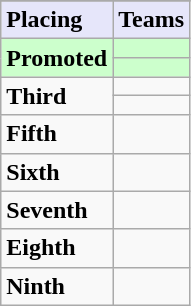<table class=wikitable>
<tr>
</tr>
<tr style="background: #E6E6FA;">
<td><strong>Placing</strong></td>
<td><strong>Teams</strong></td>
</tr>
<tr style="background: #ccffcc;">
<td rowspan="2"><strong>Promoted</strong></td>
<td><strong></strong></td>
</tr>
<tr style="background: #ccffcc;">
<td><strong></strong></td>
</tr>
<tr>
<td rowspan="2"><strong>Third</strong></td>
<td></td>
</tr>
<tr>
<td></td>
</tr>
<tr>
<td><strong>Fifth</strong></td>
<td></td>
</tr>
<tr>
<td><strong>Sixth</strong></td>
<td></td>
</tr>
<tr>
<td><strong>Seventh</strong></td>
<td></td>
</tr>
<tr>
<td><strong>Eighth</strong></td>
<td></td>
</tr>
<tr>
<td><strong>Ninth</strong></td>
<td></td>
</tr>
</table>
